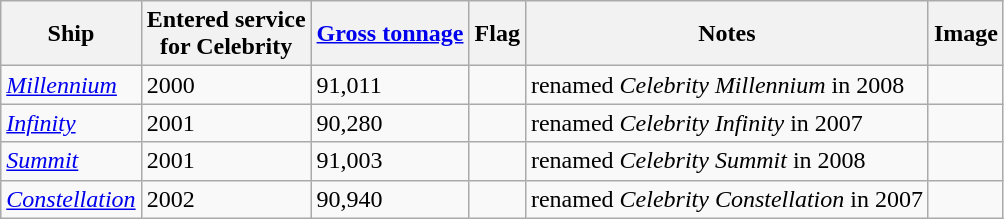<table class="wikitable sortable">
<tr>
<th>Ship</th>
<th>Entered service<br>for Celebrity</th>
<th><a href='#'>Gross tonnage</a></th>
<th>Flag</th>
<th>Notes</th>
<th>Image</th>
</tr>
<tr>
<td><em><a href='#'>Millennium</a></em></td>
<td>2000</td>
<td>91,011</td>
<td></td>
<td>renamed <em>Celebrity Millennium</em> in 2008</td>
<td></td>
</tr>
<tr>
<td><em><a href='#'>Infinity</a></em></td>
<td>2001</td>
<td>90,280</td>
<td></td>
<td>renamed <em>Celebrity Infinity</em> in 2007</td>
<td></td>
</tr>
<tr>
<td><em><a href='#'>Summit</a></em></td>
<td>2001</td>
<td>91,003</td>
<td></td>
<td>renamed <em>Celebrity Summit</em> in 2008</td>
<td></td>
</tr>
<tr>
<td><em><a href='#'>Constellation</a></em></td>
<td>2002</td>
<td>90,940</td>
<td></td>
<td>renamed <em>Celebrity Constellation</em> in 2007</td>
<td></td>
</tr>
</table>
